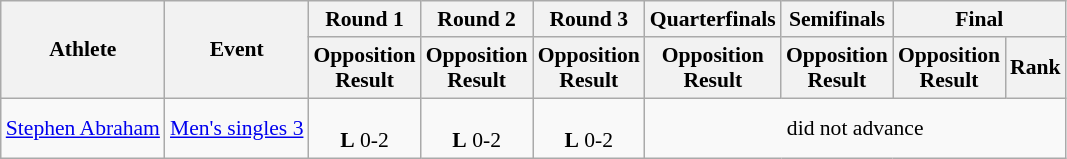<table class="wikitable" style="font-size:90%">
<tr>
<th rowspan="2">Athlete</th>
<th rowspan="2">Event</th>
<th>Round 1</th>
<th>Round 2</th>
<th>Round 3</th>
<th>Quarterfinals</th>
<th>Semifinals</th>
<th colspan="2">Final</th>
</tr>
<tr>
<th>Opposition<br>Result</th>
<th>Opposition<br>Result</th>
<th>Opposition<br>Result</th>
<th>Opposition<br>Result</th>
<th>Opposition<br>Result</th>
<th>Opposition<br>Result</th>
<th>Rank</th>
</tr>
<tr>
<td><a href='#'>Stephen Abraham</a></td>
<td><a href='#'>Men's singles 3</a></td>
<td align="center"><br><strong>L</strong> 0-2</td>
<td align="center"><br><strong>L</strong> 0-2</td>
<td align="center"><br><strong>L</strong> 0-2</td>
<td align="center" colspan="4">did not advance</td>
</tr>
</table>
